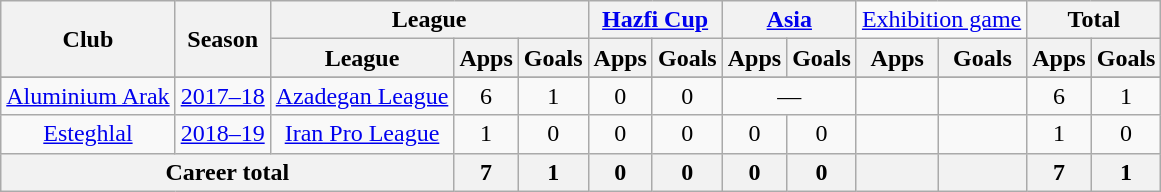<table class="wikitable" style="text-align:center">
<tr>
<th rowspan=2>Club</th>
<th rowspan=2>Season</th>
<th colspan=3>League</th>
<th colspan=2><a href='#'>Hazfi Cup</a></th>
<th colspan=2><a href='#'>Asia</a></th>
<td colspan="2"><a href='#'>Exhibition game</a></td>
<th colspan=2>Total</th>
</tr>
<tr>
<th>League</th>
<th>Apps</th>
<th>Goals</th>
<th>Apps</th>
<th>Goals</th>
<th>Apps</th>
<th>Goals</th>
<th>Apps</th>
<th>Goals</th>
<th>Apps</th>
<th>Goals</th>
</tr>
<tr>
</tr>
<tr>
<td rowspan="1"><a href='#'>Aluminium Arak</a></td>
<td><a href='#'>2017–18</a></td>
<td rowspan="1"><a href='#'>Azadegan League</a></td>
<td>6</td>
<td>1</td>
<td>0</td>
<td>0</td>
<td colspan="2">—</td>
<td></td>
<td></td>
<td>6</td>
<td>1</td>
</tr>
<tr>
<td rowspan="1"><a href='#'>Esteghlal</a></td>
<td><a href='#'>2018–19</a></td>
<td rowspan="1"><a href='#'>Iran Pro League</a></td>
<td>1</td>
<td>0</td>
<td>0</td>
<td>0</td>
<td>0</td>
<td>0</td>
<td></td>
<td></td>
<td>1</td>
<td>0</td>
</tr>
<tr>
<th colspan="3">Career total</th>
<th>7</th>
<th>1</th>
<th>0</th>
<th>0</th>
<th>0</th>
<th>0</th>
<th></th>
<th></th>
<th>7</th>
<th>1</th>
</tr>
</table>
